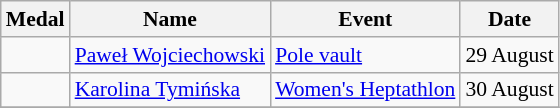<table class="wikitable" style="font-size:90%">
<tr>
<th>Medal</th>
<th>Name</th>
<th>Event</th>
<th>Date</th>
</tr>
<tr>
<td></td>
<td><a href='#'>Paweł Wojciechowski</a></td>
<td><a href='#'>Pole vault</a></td>
<td>29 August</td>
</tr>
<tr>
<td></td>
<td><a href='#'>Karolina Tymińska</a></td>
<td><a href='#'>Women's Heptathlon</a></td>
<td>30 August</td>
</tr>
<tr>
</tr>
</table>
